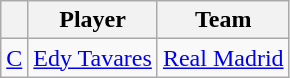<table class="wikitable">
<tr>
<th align="center"></th>
<th align="center">Player</th>
<th align="center">Team</th>
</tr>
<tr>
<td align=center><a href='#'>C</a></td>
<td> <a href='#'>Edy Tavares</a></td>
<td><a href='#'>Real Madrid</a></td>
</tr>
</table>
